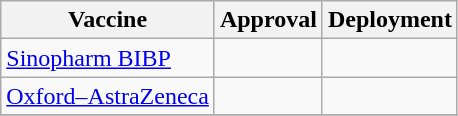<table class="wikitable">
<tr>
<th>Vaccine</th>
<th>Approval</th>
<th>Deployment</th>
</tr>
<tr>
<td><a href='#'>Sinopharm BIBP</a></td>
<td></td>
<td></td>
</tr>
<tr>
<td><a href='#'>Oxford–AstraZeneca</a></td>
<td></td>
<td></td>
</tr>
<tr>
</tr>
</table>
